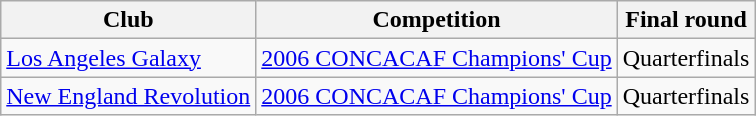<table class="wikitable">
<tr>
<th>Club</th>
<th>Competition</th>
<th>Final round</th>
</tr>
<tr>
<td><a href='#'>Los Angeles Galaxy</a></td>
<td><a href='#'>2006 CONCACAF Champions' Cup</a></td>
<td>Quarterfinals</td>
</tr>
<tr>
<td><a href='#'>New England Revolution</a></td>
<td><a href='#'>2006 CONCACAF Champions' Cup</a></td>
<td>Quarterfinals</td>
</tr>
</table>
